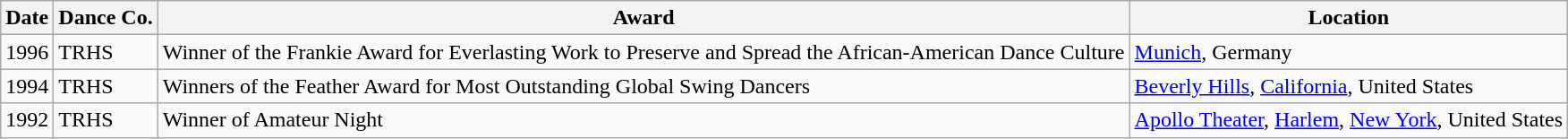<table class="wikitable">
<tr>
<th>Date</th>
<th>Dance Co.</th>
<th>Award</th>
<th>Location<br></th>
</tr>
<tr>
<td>1996</td>
<td>TRHS</td>
<td>Winner of the Frankie Award for Everlasting Work to Preserve and Spread the African-American Dance Culture</td>
<td><a href='#'>Munich</a>, Germany</td>
</tr>
<tr>
<td>1994</td>
<td>TRHS</td>
<td>Winners of the Feather Award for Most Outstanding Global Swing Dancers</td>
<td><a href='#'>Beverly Hills</a>, <a href='#'>California</a>, United States</td>
</tr>
<tr>
<td>1992</td>
<td>TRHS</td>
<td>Winner of Amateur Night</td>
<td><a href='#'>Apollo Theater</a>, <a href='#'>Harlem</a>, <a href='#'>New York</a>, United States</td>
</tr>
</table>
